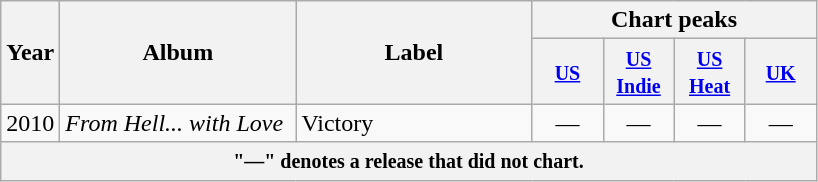<table class="wikitable">
<tr>
<th rowspan="2">Year</th>
<th rowspan="2" style="width:150px;">Album</th>
<th rowspan="2" style="width:150px;">Label</th>
<th colspan="4">Chart peaks</th>
</tr>
<tr>
<th style="width:40px;"><small><a href='#'>US</a></small></th>
<th style="width:40px;"><small><a href='#'>US Indie</a></small></th>
<th style="width:40px;"><small><a href='#'>US Heat</a></small></th>
<th style="width:40px;"><small><a href='#'>UK</a></small></th>
</tr>
<tr>
<td>2010</td>
<td><em>From Hell... with Love</em></td>
<td>Victory</td>
<td style="text-align:center;">—</td>
<td style="text-align:center;">—</td>
<td style="text-align:center;">—</td>
<td style="text-align:center;">—</td>
</tr>
<tr>
<th colspan="8"><small>"—" denotes a release that did not chart.</small></th>
</tr>
</table>
